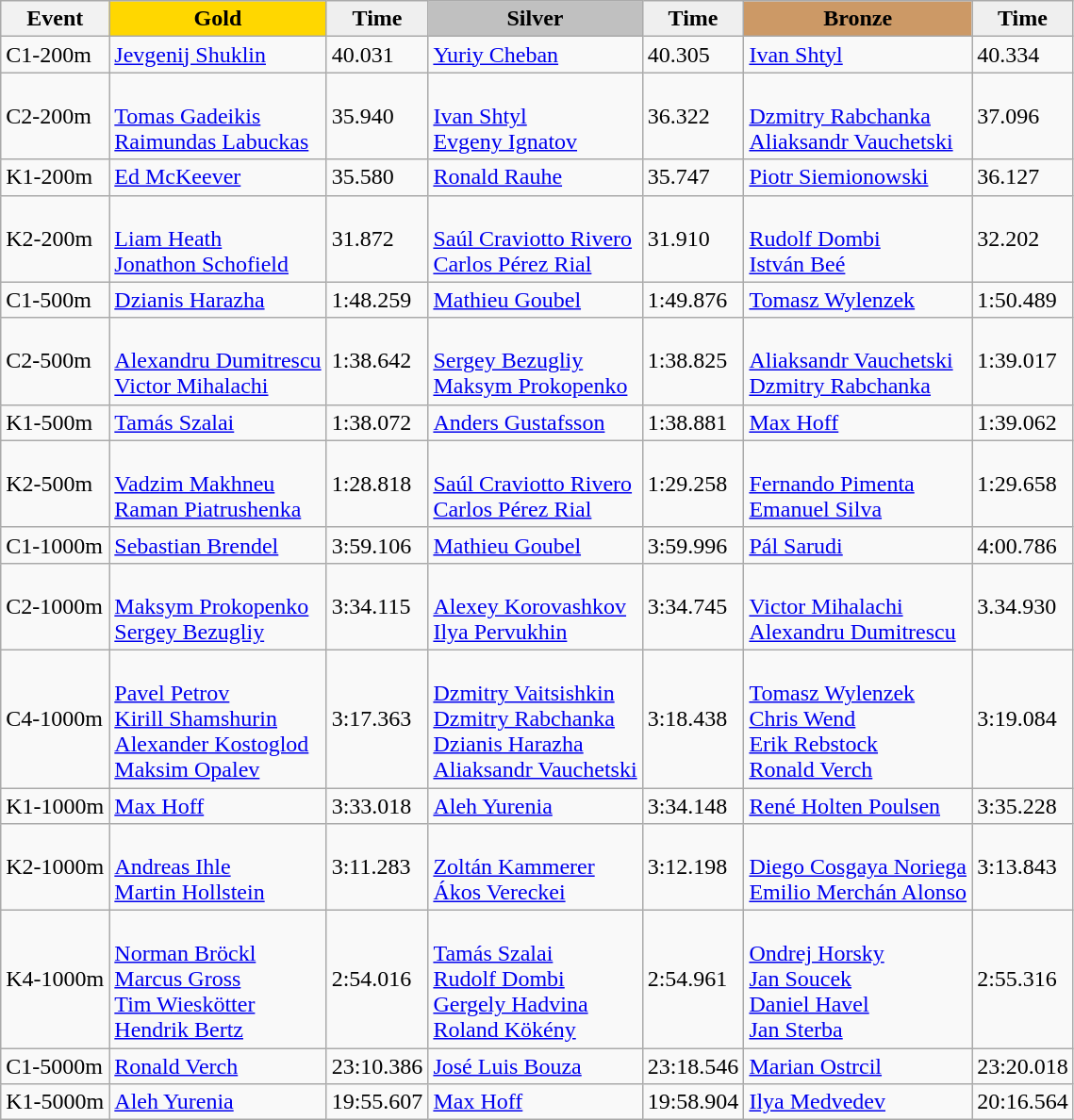<table class="wikitable">
<tr>
<th>Event</th>
<td align=center bgcolor="gold"><strong>Gold</strong></td>
<td align=center bgcolor="EFEFEF"><strong>Time</strong></td>
<td align=center bgcolor="silver"><strong>Silver</strong></td>
<td align=center bgcolor="EFEFEF"><strong>Time</strong></td>
<td align=center bgcolor="CC9966"><strong>Bronze</strong></td>
<td align=center bgcolor="EFEFEF"><strong>Time</strong></td>
</tr>
<tr>
<td>C1-200m</td>
<td> <a href='#'>Jevgenij Shuklin</a></td>
<td>40.031</td>
<td> <a href='#'>Yuriy Cheban</a></td>
<td>40.305</td>
<td> <a href='#'>Ivan Shtyl</a></td>
<td>40.334</td>
</tr>
<tr>
<td>C2-200m</td>
<td><br><a href='#'>Tomas Gadeikis</a><br><a href='#'>Raimundas Labuckas</a></td>
<td>35.940</td>
<td><br><a href='#'>Ivan Shtyl</a><br><a href='#'>Evgeny Ignatov</a></td>
<td>36.322</td>
<td><br><a href='#'>Dzmitry Rabchanka</a><br><a href='#'>Aliaksandr Vauchetski</a></td>
<td>37.096</td>
</tr>
<tr>
<td>K1-200m</td>
<td> <a href='#'>Ed McKeever</a></td>
<td>35.580</td>
<td> <a href='#'>Ronald Rauhe</a></td>
<td>35.747</td>
<td> <a href='#'>Piotr Siemionowski</a></td>
<td>36.127</td>
</tr>
<tr>
<td>K2-200m</td>
<td><br><a href='#'>Liam Heath</a><br><a href='#'>Jonathon Schofield</a></td>
<td>31.872</td>
<td><br><a href='#'>Saúl Craviotto Rivero</a><br><a href='#'>Carlos Pérez Rial</a></td>
<td>31.910</td>
<td><br><a href='#'>Rudolf Dombi</a><br><a href='#'>István Beé</a></td>
<td>32.202</td>
</tr>
<tr>
<td>C1-500m</td>
<td> <a href='#'>Dzianis Harazha</a></td>
<td>1:48.259</td>
<td> <a href='#'>Mathieu Goubel</a></td>
<td>1:49.876</td>
<td> <a href='#'>Tomasz Wylenzek</a></td>
<td>1:50.489</td>
</tr>
<tr>
<td>C2-500m</td>
<td><br><a href='#'>Alexandru Dumitrescu</a><br><a href='#'>Victor Mihalachi</a></td>
<td>1:38.642</td>
<td><br><a href='#'>Sergey Bezugliy</a><br><a href='#'>Maksym Prokopenko</a></td>
<td>1:38.825</td>
<td><br><a href='#'>Aliaksandr Vauchetski</a><br><a href='#'>Dzmitry Rabchanka</a></td>
<td>1:39.017</td>
</tr>
<tr>
<td>K1-500m</td>
<td> <a href='#'>Tamás Szalai</a></td>
<td>1:38.072</td>
<td> <a href='#'>Anders Gustafsson</a></td>
<td>1:38.881</td>
<td> <a href='#'>Max Hoff</a></td>
<td>1:39.062</td>
</tr>
<tr>
<td>K2-500m</td>
<td><br><a href='#'>Vadzim Makhneu</a><br><a href='#'>Raman Piatrushenka</a></td>
<td>1:28.818</td>
<td><br><a href='#'>Saúl Craviotto Rivero</a><br><a href='#'>Carlos Pérez Rial</a></td>
<td>1:29.258</td>
<td><br><a href='#'>Fernando Pimenta</a><br><a href='#'>Emanuel Silva</a></td>
<td>1:29.658</td>
</tr>
<tr>
<td>C1-1000m</td>
<td> <a href='#'>Sebastian Brendel</a></td>
<td>3:59.106</td>
<td> <a href='#'>Mathieu Goubel</a></td>
<td>3:59.996</td>
<td> <a href='#'>Pál Sarudi</a></td>
<td>4:00.786</td>
</tr>
<tr>
<td>C2-1000m</td>
<td><br><a href='#'>Maksym Prokopenko</a><br><a href='#'>Sergey Bezugliy</a></td>
<td>3:34.115</td>
<td><br><a href='#'>Alexey Korovashkov</a><br><a href='#'>Ilya Pervukhin</a></td>
<td>3:34.745</td>
<td><br><a href='#'>Victor Mihalachi</a><br><a href='#'>Alexandru Dumitrescu</a></td>
<td>3.34.930</td>
</tr>
<tr>
<td>C4-1000m</td>
<td><br><a href='#'>Pavel Petrov</a><br><a href='#'>Kirill Shamshurin</a><br><a href='#'>Alexander Kostoglod</a><br><a href='#'>Maksim Opalev</a></td>
<td>3:17.363</td>
<td><br><a href='#'>Dzmitry Vaitsishkin</a><br><a href='#'>Dzmitry Rabchanka</a><br><a href='#'>Dzianis Harazha</a><br><a href='#'>Aliaksandr Vauchetski</a></td>
<td>3:18.438</td>
<td><br><a href='#'>Tomasz Wylenzek</a><br><a href='#'>Chris Wend</a><br><a href='#'>Erik Rebstock</a><br><a href='#'>Ronald Verch</a></td>
<td>3:19.084</td>
</tr>
<tr>
<td>K1-1000m</td>
<td> <a href='#'>Max Hoff</a></td>
<td>3:33.018</td>
<td> <a href='#'>Aleh Yurenia</a></td>
<td>3:34.148</td>
<td> <a href='#'>René Holten Poulsen</a></td>
<td>3:35.228</td>
</tr>
<tr>
<td>K2-1000m</td>
<td><br><a href='#'>Andreas Ihle</a><br><a href='#'>Martin Hollstein</a></td>
<td>3:11.283</td>
<td><br><a href='#'>Zoltán Kammerer</a><br><a href='#'>Ákos Vereckei</a></td>
<td>3:12.198</td>
<td><br><a href='#'>Diego Cosgaya Noriega</a><br><a href='#'>Emilio Merchán Alonso</a></td>
<td>3:13.843</td>
</tr>
<tr>
<td>K4-1000m</td>
<td><br><a href='#'>Norman Bröckl</a><br><a href='#'>Marcus Gross</a><br><a href='#'>Tim Wieskötter</a><br><a href='#'>Hendrik Bertz</a></td>
<td>2:54.016</td>
<td><br><a href='#'>Tamás Szalai</a><br><a href='#'>Rudolf Dombi</a><br><a href='#'>Gergely Hadvina</a><br><a href='#'>Roland Kökény</a></td>
<td>2:54.961</td>
<td><br><a href='#'>Ondrej Horsky</a><br><a href='#'>Jan Soucek</a><br><a href='#'>Daniel Havel</a><br><a href='#'>Jan Sterba</a></td>
<td>2:55.316</td>
</tr>
<tr>
<td>C1-5000m</td>
<td> <a href='#'>Ronald Verch</a></td>
<td>23:10.386</td>
<td> <a href='#'>José Luis Bouza</a></td>
<td>23:18.546</td>
<td> <a href='#'>Marian Ostrcil</a></td>
<td>23:20.018</td>
</tr>
<tr>
<td>K1-5000m</td>
<td> <a href='#'>Aleh Yurenia</a></td>
<td>19:55.607</td>
<td> <a href='#'>Max Hoff</a></td>
<td>19:58.904</td>
<td> <a href='#'>Ilya Medvedev</a></td>
<td>20:16.564</td>
</tr>
</table>
